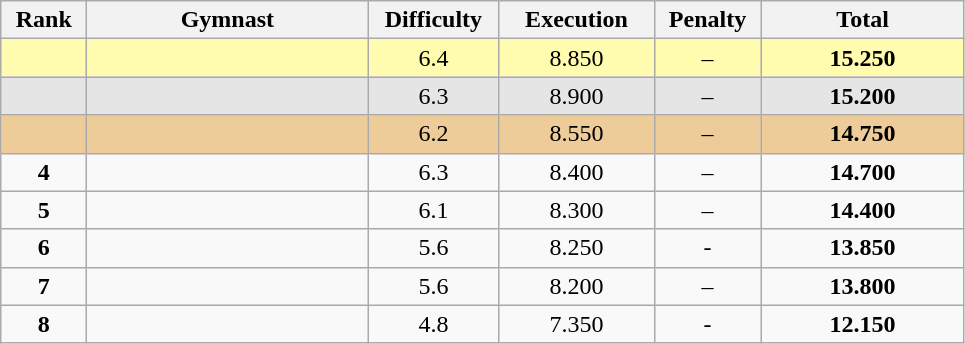<table class="wikitable sortable" style="text-align:center">
<tr>
<th scope="col" style="width:50px;">Rank</th>
<th scope="col" style="width:180px;">Gymnast</th>
<th scope="col" style="width:5em">Difficulty</th>
<th style="width:6em">Execution</th>
<th style="width:4em">Penalty</th>
<th style="width:8em">Total</th>
</tr>
<tr style="background:#fffcaf;">
<td></td>
<td align=left></td>
<td>6.4</td>
<td>8.850</td>
<td>–</td>
<td><strong>15.250</strong></td>
</tr>
<tr style="background:#e5e5e5;">
<td></td>
<td align=left></td>
<td>6.3</td>
<td>8.900</td>
<td>–</td>
<td><strong>15.200</strong></td>
</tr>
<tr style="background:#ec9;">
<td></td>
<td align=left></td>
<td>6.2</td>
<td>8.550</td>
<td>–</td>
<td><strong>14.750</strong></td>
</tr>
<tr>
<td><strong>4</strong></td>
<td align=left></td>
<td>6.3</td>
<td>8.400</td>
<td>–</td>
<td><strong>14.700</strong></td>
</tr>
<tr>
<td><strong>5</strong></td>
<td align=left></td>
<td>6.1</td>
<td>8.300</td>
<td>–</td>
<td><strong>14.400</strong></td>
</tr>
<tr>
<td><strong>6</strong></td>
<td align=left></td>
<td>5.6</td>
<td>8.250</td>
<td>-</td>
<td><strong>13.850</strong></td>
</tr>
<tr>
<td><strong>7</strong></td>
<td align=left></td>
<td>5.6</td>
<td>8.200</td>
<td>–</td>
<td><strong>13.800</strong></td>
</tr>
<tr>
<td><strong>8</strong></td>
<td align=left></td>
<td>4.8</td>
<td>7.350</td>
<td>-</td>
<td><strong>12.150</strong></td>
</tr>
</table>
